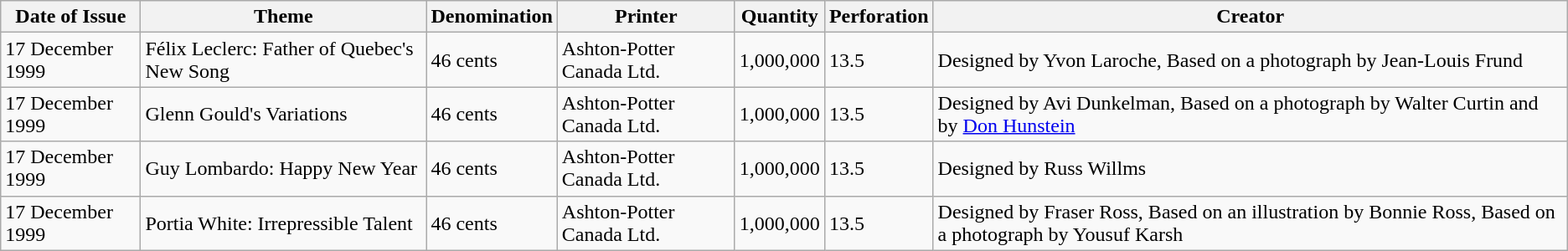<table class="wikitable sortable">
<tr>
<th>Date of Issue</th>
<th>Theme</th>
<th>Denomination</th>
<th>Printer</th>
<th>Quantity</th>
<th>Perforation</th>
<th>Creator</th>
</tr>
<tr>
<td>17 December 1999</td>
<td>Félix Leclerc: Father of Quebec's New Song </td>
<td>46 cents</td>
<td>Ashton-Potter Canada Ltd.</td>
<td>1,000,000</td>
<td>13.5</td>
<td>Designed by Yvon Laroche, Based on a photograph by Jean-Louis Frund</td>
</tr>
<tr>
<td>17 December 1999</td>
<td>Glenn Gould's Variations </td>
<td>46 cents</td>
<td>Ashton-Potter Canada Ltd.</td>
<td>1,000,000</td>
<td>13.5</td>
<td>Designed by Avi Dunkelman, Based on a photograph by Walter Curtin and by <a href='#'>Don Hunstein</a></td>
</tr>
<tr>
<td>17 December 1999</td>
<td>Guy Lombardo: Happy New Year </td>
<td>46 cents</td>
<td>Ashton-Potter Canada Ltd.</td>
<td>1,000,000</td>
<td>13.5</td>
<td>Designed by Russ Willms</td>
</tr>
<tr>
<td>17 December 1999</td>
<td>Portia White: Irrepressible Talent </td>
<td>46 cents</td>
<td>Ashton-Potter Canada Ltd.</td>
<td>1,000,000</td>
<td>13.5</td>
<td>Designed by Fraser Ross, Based on an illustration by Bonnie Ross, Based on a photograph by Yousuf Karsh</td>
</tr>
</table>
